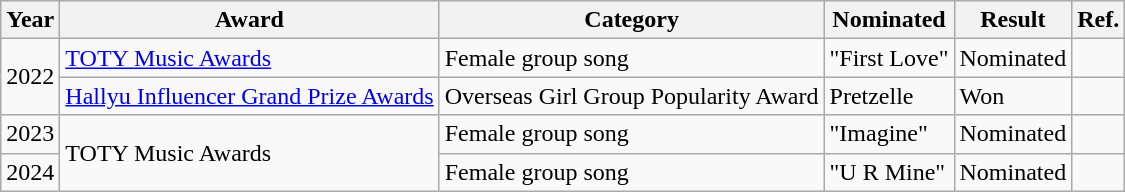<table class="wikitable">
<tr>
<th>Year</th>
<th>Award</th>
<th>Category</th>
<th>Nominated</th>
<th>Result</th>
<th>Ref.</th>
</tr>
<tr>
<td rowspan="2">2022</td>
<td><a href='#'>TOTY Music Awards</a></td>
<td>Female group song</td>
<td>"First Love"</td>
<td>Nominated</td>
<td></td>
</tr>
<tr>
<td><a href='#'>Hallyu Influencer Grand Prize Awards</a></td>
<td>Overseas Girl Group Popularity Award</td>
<td>Pretzelle</td>
<td>Won</td>
<td></td>
</tr>
<tr>
<td>2023</td>
<td rowspan="2">TOTY Music Awards</td>
<td>Female group song</td>
<td>"Imagine"</td>
<td>Nominated</td>
<td></td>
</tr>
<tr>
<td>2024</td>
<td>Female group song</td>
<td>"U R Mine"</td>
<td>Nominated</td>
<td></td>
</tr>
</table>
